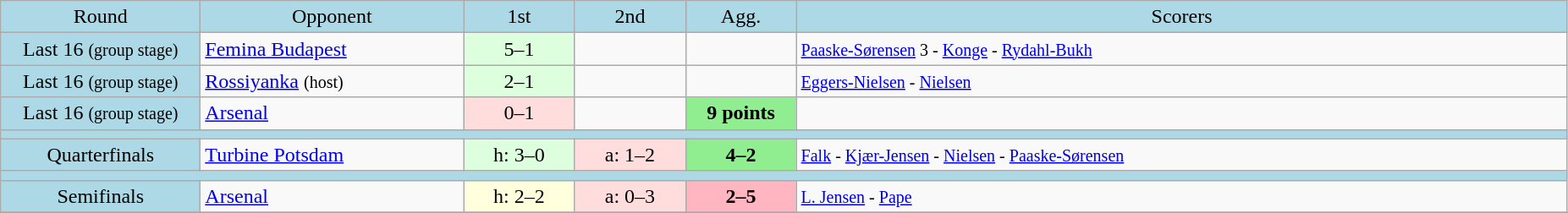<table class="wikitable" style="text-align:center">
<tr bgcolor=lightblue>
<td width=150px>Round</td>
<td width=200px>Opponent</td>
<td width=80px>1st</td>
<td width=80px>2nd</td>
<td width=80px>Agg.</td>
<td width=600px>Scorers</td>
</tr>
<tr>
<td bgcolor=lightblue>Last 16 <small>(group stage)</small></td>
<td align=left> <a href='#'>Femina Budapest</a></td>
<td bgcolor="#ddffdd">5–1</td>
<td></td>
<td></td>
<td align=left><small><a href='#'>Paaske-Sørensen</a> 3 - <a href='#'>Konge</a> - <a href='#'>Rydahl-Bukh</a></small></td>
</tr>
<tr>
<td bgcolor=lightblue>Last 16 <small>(group stage)</small></td>
<td align=left> <a href='#'>Rossiyanka</a> <small>(host)</small></td>
<td bgcolor="#ddffdd">2–1</td>
<td></td>
<td></td>
<td align=left><small><a href='#'>Eggers-Nielsen</a> - <a href='#'>Nielsen</a></small></td>
</tr>
<tr>
<td bgcolor=lightblue>Last 16 <small>(group stage)</small></td>
<td align=left> <a href='#'>Arsenal</a></td>
<td bgcolor="#ffdddd">0–1</td>
<td></td>
<td bgcolor=lightgreen><strong>9 points</strong></td>
<td align=left></td>
</tr>
<tr bgcolor=lightblue>
<td colspan=6></td>
</tr>
<tr>
<td bgcolor=lightblue>Quarterfinals</td>
<td align=left> <a href='#'>Turbine Potsdam</a></td>
<td bgcolor="#ddffdd">h: 3–0</td>
<td bgcolor="#ffdddd">a: 1–2</td>
<td bgcolor=lightgreen><strong>4–2</strong></td>
<td align=left><small><a href='#'>Falk</a> - <a href='#'>Kjær-Jensen</a> - <a href='#'>Nielsen</a> - <a href='#'>Paaske-Sørensen</a></small></td>
</tr>
<tr bgcolor=lightblue>
<td colspan=6></td>
</tr>
<tr>
<td bgcolor=lightblue>Semifinals</td>
<td align=left> <a href='#'>Arsenal</a></td>
<td bgcolor="#ffffdd">h: 2–2</td>
<td bgcolor="#ffdddd">a: 0–3</td>
<td bgcolor=lightpink><strong>2–5</strong></td>
<td align=left><small><a href='#'>L. Jensen</a> - <a href='#'>Pape</a></small></td>
</tr>
<tr>
</tr>
</table>
